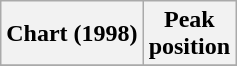<table class="wikitable sortable plainrowheaders" style="text-align:center">
<tr>
<th scope="col">Chart (1998)</th>
<th scope="col">Peak<br>position</th>
</tr>
<tr>
</tr>
</table>
